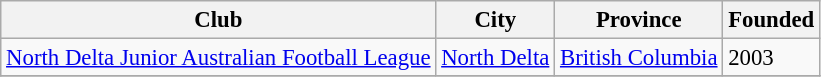<table class="wikitable" style="font-size: 95%;">
<tr>
<th>Club</th>
<th>City</th>
<th>Province</th>
<th>Founded</th>
</tr>
<tr>
<td><a href='#'>North Delta Junior Australian Football League</a></td>
<td><a href='#'>North Delta</a></td>
<td><a href='#'>British Columbia</a></td>
<td>2003</td>
</tr>
<tr>
</tr>
</table>
